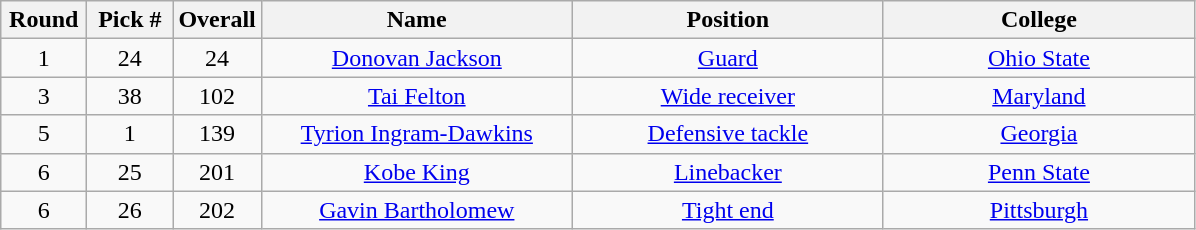<table class="wikitable sortable" style="text-align:center">
<tr>
<th width=50px>Round</th>
<th width=50px>Pick #</th>
<th width=50px>Overall</th>
<th width=200px>Name</th>
<th width=200px>Position</th>
<th width=200px>College</th>
</tr>
<tr>
<td>1</td>
<td>24</td>
<td>24</td>
<td><a href='#'>Donovan Jackson</a></td>
<td><a href='#'>Guard</a></td>
<td><a href='#'>Ohio State</a></td>
</tr>
<tr>
<td>3</td>
<td>38</td>
<td>102</td>
<td><a href='#'>Tai Felton</a></td>
<td><a href='#'>Wide receiver</a></td>
<td><a href='#'>Maryland</a></td>
</tr>
<tr>
<td>5</td>
<td>1</td>
<td>139</td>
<td><a href='#'>Tyrion Ingram-Dawkins</a></td>
<td><a href='#'>Defensive tackle</a></td>
<td><a href='#'>Georgia</a></td>
</tr>
<tr>
<td>6</td>
<td>25</td>
<td>201</td>
<td><a href='#'>Kobe King</a></td>
<td><a href='#'>Linebacker</a></td>
<td><a href='#'>Penn State</a></td>
</tr>
<tr>
<td>6</td>
<td>26</td>
<td>202</td>
<td><a href='#'>Gavin Bartholomew</a></td>
<td><a href='#'>Tight end</a></td>
<td><a href='#'>Pittsburgh</a></td>
</tr>
</table>
